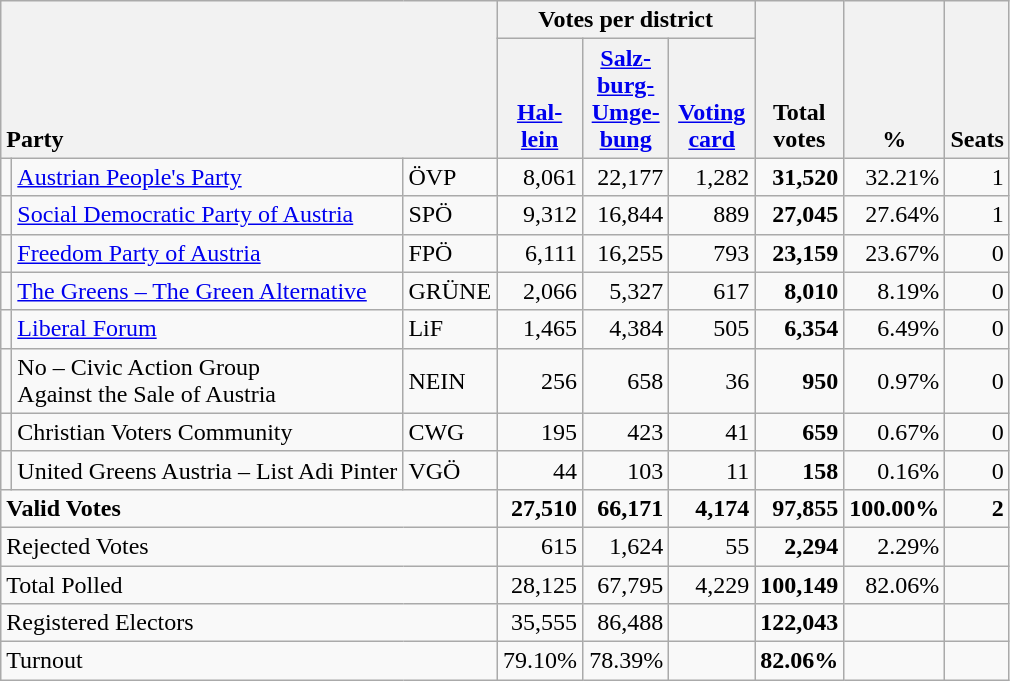<table class="wikitable" border="1" style="text-align:right;">
<tr>
<th style="text-align:left;" valign=bottom rowspan=2 colspan=3>Party</th>
<th colspan=3>Votes per district</th>
<th align=center valign=bottom rowspan=2 width="50">Total<br>votes</th>
<th align=center valign=bottom rowspan=2 width="50">%</th>
<th align=center valign=bottom rowspan=2>Seats</th>
</tr>
<tr>
<th align=center valign=bottom width="50"><a href='#'>Hal-<br>lein</a></th>
<th align=center valign=bottom width="50"><a href='#'>Salz-<br>burg-<br>Umge-<br>bung</a></th>
<th align=center valign=bottom width="50"><a href='#'>Voting<br>card</a></th>
</tr>
<tr>
<td></td>
<td align=left><a href='#'>Austrian People's Party</a></td>
<td align=left>ÖVP</td>
<td>8,061</td>
<td>22,177</td>
<td>1,282</td>
<td><strong>31,520</strong></td>
<td>32.21%</td>
<td>1</td>
</tr>
<tr>
<td></td>
<td align=left><a href='#'>Social Democratic Party of Austria</a></td>
<td align=left>SPÖ</td>
<td>9,312</td>
<td>16,844</td>
<td>889</td>
<td><strong>27,045</strong></td>
<td>27.64%</td>
<td>1</td>
</tr>
<tr>
<td></td>
<td align=left><a href='#'>Freedom Party of Austria</a></td>
<td align=left>FPÖ</td>
<td>6,111</td>
<td>16,255</td>
<td>793</td>
<td><strong>23,159</strong></td>
<td>23.67%</td>
<td>0</td>
</tr>
<tr>
<td></td>
<td align=left style="white-space: nowrap;"><a href='#'>The Greens – The Green Alternative</a></td>
<td align=left>GRÜNE</td>
<td>2,066</td>
<td>5,327</td>
<td>617</td>
<td><strong>8,010</strong></td>
<td>8.19%</td>
<td>0</td>
</tr>
<tr>
<td></td>
<td align=left><a href='#'>Liberal Forum</a></td>
<td align=left>LiF</td>
<td>1,465</td>
<td>4,384</td>
<td>505</td>
<td><strong>6,354</strong></td>
<td>6.49%</td>
<td>0</td>
</tr>
<tr>
<td></td>
<td align=left>No – Civic Action Group<br>Against the Sale of Austria</td>
<td align=left>NEIN</td>
<td>256</td>
<td>658</td>
<td>36</td>
<td><strong>950</strong></td>
<td>0.97%</td>
<td>0</td>
</tr>
<tr>
<td></td>
<td align=left>Christian Voters Community</td>
<td align=left>CWG</td>
<td>195</td>
<td>423</td>
<td>41</td>
<td><strong>659</strong></td>
<td>0.67%</td>
<td>0</td>
</tr>
<tr>
<td></td>
<td align=left>United Greens Austria – List Adi Pinter</td>
<td align=left>VGÖ</td>
<td>44</td>
<td>103</td>
<td>11</td>
<td><strong>158</strong></td>
<td>0.16%</td>
<td>0</td>
</tr>
<tr style="font-weight:bold">
<td align=left colspan=3>Valid Votes</td>
<td>27,510</td>
<td>66,171</td>
<td>4,174</td>
<td>97,855</td>
<td>100.00%</td>
<td>2</td>
</tr>
<tr>
<td align=left colspan=3>Rejected Votes</td>
<td>615</td>
<td>1,624</td>
<td>55</td>
<td><strong>2,294</strong></td>
<td>2.29%</td>
<td></td>
</tr>
<tr>
<td align=left colspan=3>Total Polled</td>
<td>28,125</td>
<td>67,795</td>
<td>4,229</td>
<td><strong>100,149</strong></td>
<td>82.06%</td>
<td></td>
</tr>
<tr>
<td align=left colspan=3>Registered Electors</td>
<td>35,555</td>
<td>86,488</td>
<td></td>
<td><strong>122,043</strong></td>
<td></td>
<td></td>
</tr>
<tr>
<td align=left colspan=3>Turnout</td>
<td>79.10%</td>
<td>78.39%</td>
<td></td>
<td><strong>82.06%</strong></td>
<td></td>
<td></td>
</tr>
</table>
